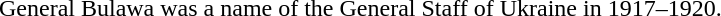<table width=100% |>
<tr>
<td width=50% valign=top><br>







</td>
<td width=50% valign=top><br>General Bulawa was a name of the General Staff of Ukraine in 1917–1920.








</td>
</tr>
</table>
